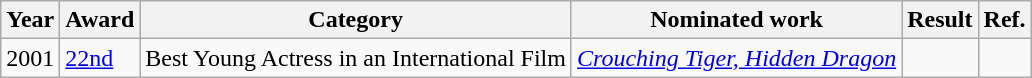<table class="wikitable">
<tr>
<th>Year</th>
<th>Award</th>
<th>Category</th>
<th>Nominated work</th>
<th>Result</th>
<th>Ref.</th>
</tr>
<tr>
<td>2001</td>
<td><a href='#'>22nd</a></td>
<td>Best Young Actress in an International Film</td>
<td rowspan=1><em><a href='#'>Crouching Tiger, Hidden Dragon</a></em></td>
<td></td>
<td></td>
</tr>
</table>
